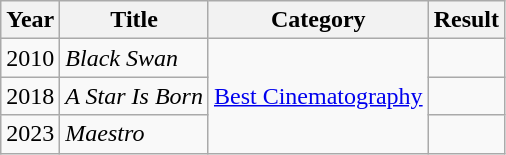<table class="wikitable">
<tr>
<th>Year</th>
<th>Title</th>
<th>Category</th>
<th>Result</th>
</tr>
<tr>
<td>2010</td>
<td><em>Black Swan</em></td>
<td rowspan=3><a href='#'>Best Cinematography</a></td>
<td></td>
</tr>
<tr>
<td>2018</td>
<td><em>A Star Is Born</em></td>
<td></td>
</tr>
<tr>
<td>2023</td>
<td><em>Maestro</em></td>
<td></td>
</tr>
</table>
